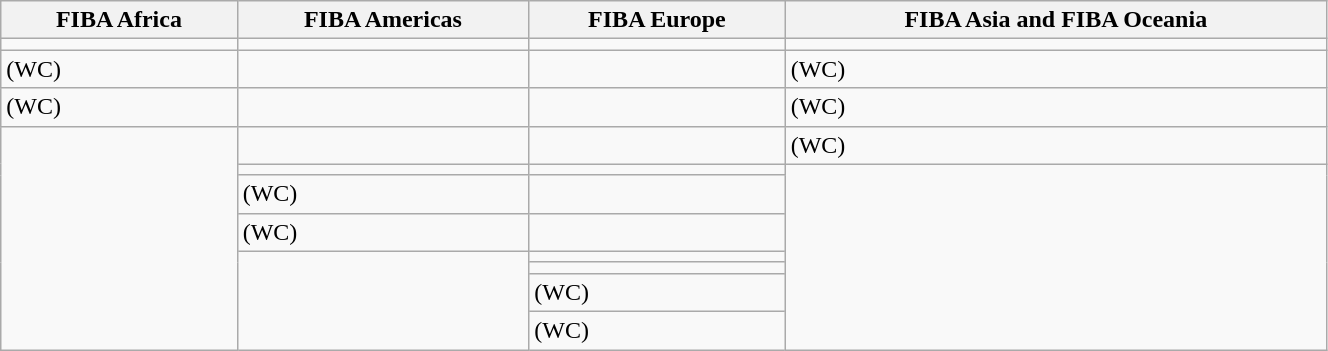<table class=wikitable style="text-align:center;" width=70%>
<tr>
<th>FIBA Africa</th>
<th>FIBA Americas</th>
<th>FIBA Europe</th>
<th>FIBA Asia and FIBA Oceania</th>
</tr>
<tr>
<td align=left></td>
<td align=left></td>
<td align=left></td>
<td align=left><s></s></td>
</tr>
<tr>
<td align=left> (WC)</td>
<td align=left></td>
<td align=left></td>
<td align=left> (WC)</td>
</tr>
<tr>
<td align=left> (WC)</td>
<td align=left></td>
<td align=left></td>
<td align=left> (WC)</td>
</tr>
<tr>
<td rowspan=8></td>
<td align=left></td>
<td align=left></td>
<td align=left> (WC)</td>
</tr>
<tr>
<td align=left></td>
<td align=left></td>
<td rowspan=7></td>
</tr>
<tr>
<td align=left> (WC)</td>
<td align=left></td>
</tr>
<tr>
<td align=left> (WC)</td>
<td align=left></td>
</tr>
<tr>
<td rowspan=4></td>
<td align=left></td>
</tr>
<tr>
<td align=left></td>
</tr>
<tr>
<td align=left> (WC)</td>
</tr>
<tr>
<td align=left> (WC)</td>
</tr>
</table>
